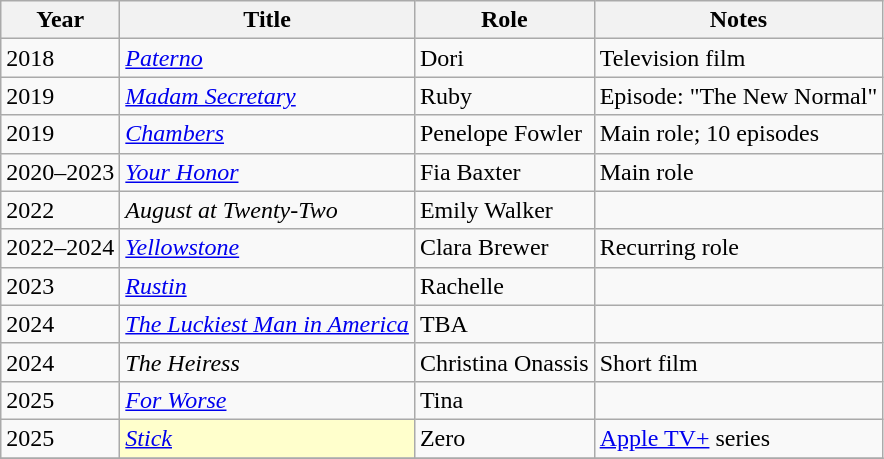<table class="wikitable sortable">
<tr>
<th>Year</th>
<th>Title</th>
<th>Role</th>
<th class="unsortable">Notes</th>
</tr>
<tr>
<td>2018</td>
<td><em><a href='#'>Paterno</a></em></td>
<td>Dori</td>
<td>Television film</td>
</tr>
<tr>
<td>2019</td>
<td><em><a href='#'>Madam Secretary</a></em></td>
<td>Ruby</td>
<td>Episode: "The New Normal"</td>
</tr>
<tr>
<td>2019</td>
<td><em><a href='#'>Chambers</a></em></td>
<td>Penelope Fowler</td>
<td>Main role; 10 episodes</td>
</tr>
<tr>
<td>2020–2023</td>
<td><em><a href='#'>Your Honor</a></em></td>
<td>Fia Baxter</td>
<td>Main role</td>
</tr>
<tr>
<td>2022</td>
<td><em>August at Twenty-Two</em></td>
<td>Emily Walker</td>
<td></td>
</tr>
<tr>
<td>2022–2024</td>
<td><em><a href='#'>Yellowstone</a></em></td>
<td>Clara Brewer</td>
<td>Recurring role</td>
</tr>
<tr>
<td>2023</td>
<td><em><a href='#'>Rustin</a></em></td>
<td>Rachelle</td>
<td></td>
</tr>
<tr>
<td>2024</td>
<td><em><a href='#'>The Luckiest Man in America</a></em></td>
<td>TBA</td>
<td></td>
</tr>
<tr>
<td>2024</td>
<td><em>The Heiress</em></td>
<td>Christina Onassis</td>
<td>Short film</td>
</tr>
<tr>
<td>2025</td>
<td><em><a href='#'>For Worse</a></em></td>
<td>Tina</td>
<td></td>
</tr>
<tr>
<td>2025</td>
<td style="background:#FFFFCC;"><em><a href='#'>Stick</a></em> </td>
<td>Zero</td>
<td><a href='#'>Apple TV+</a> series</td>
</tr>
<tr>
</tr>
</table>
